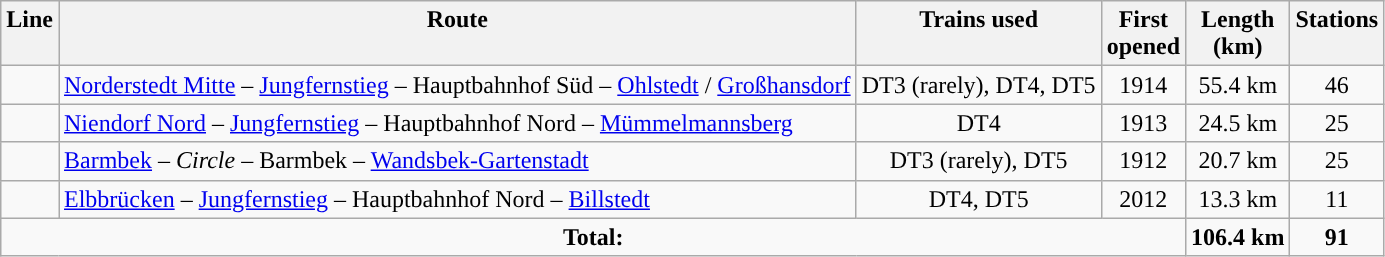<table class="wikitable">
<tr valign=top>
<th>Line</th>
<th>Route</th>
<th>Trains used</th>
<th>First<br>opened</th>
<th>Length<br>(km)</th>
<th>Stations</th>
</tr>
<tr>
<td style="background-color:#"></td>
<td><a href='#'>Norderstedt Mitte</a> – <a href='#'>Jungfernstieg</a> – Hauptbahnhof Süd – <a href='#'>Ohlstedt</a> / <a href='#'>Großhansdorf</a></td>
<td style="text-align:center;">DT3 (rarely), DT4, DT5</td>
<td style="text-align:center;">1914</td>
<td style="text-align:center;">55.4 km</td>
<td style="text-align:center;">46</td>
</tr>
<tr>
<td style="background-color:#"></td>
<td><a href='#'>Niendorf Nord</a> – <a href='#'>Jungfernstieg</a> – Hauptbahnhof Nord – <a href='#'>Mümmelmannsberg</a></td>
<td style="text-align:center;">DT4</td>
<td style="text-align:center;">1913</td>
<td style="text-align:center;">24.5 km</td>
<td style="text-align:center;">25</td>
</tr>
<tr>
<td style="background-color:#"></td>
<td><a href='#'>Barmbek</a> – <em>Circle</em> – Barmbek – <a href='#'>Wandsbek-Gartenstadt</a></td>
<td style="text-align:center;">DT3 (rarely), DT5</td>
<td style="text-align:center;">1912</td>
<td style="text-align:center;">20.7 km</td>
<td style="text-align:center;">25</td>
</tr>
<tr>
<td style="background-color:#"></td>
<td><a href='#'>Elbbrücken</a> – <a href='#'>Jungfernstieg</a> – Hauptbahnhof Nord – <a href='#'>Billstedt</a></td>
<td style="text-align:center;">DT4, DT5</td>
<td style="text-align:center;">2012</td>
<td style="text-align:center;">13.3 km</td>
<td style="text-align:center;">11</td>
</tr>
<tr>
<td colspan="4" style="text-align:center;"><strong>Total:</strong></td>
<td style="text-align:center;"><strong>106.4 km</strong></td>
<td style="text-align:center;"><strong>91</strong></td>
</tr>
</table>
